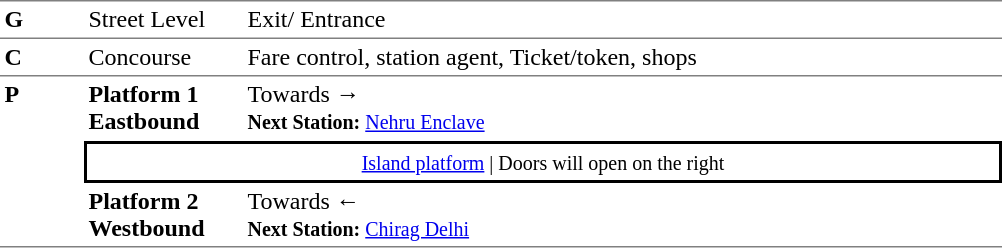<table table border=0 cellspacing=0 cellpadding=3>
<tr>
<td style="border-top:solid 1px grey;border-bottom:solid 1px grey;" width=50 valign=top><strong>G</strong></td>
<td style="border-top:solid 1px grey;border-bottom:solid 1px grey;" width=100 valign=top>Street Level</td>
<td style="border-top:solid 1px grey;border-bottom:solid 1px grey;" width=500 valign=top>Exit/ Entrance</td>
</tr>
<tr>
<td style="border-bottom:solid 1px grey;"><strong>C</strong></td>
<td style="border-bottom:solid 1px grey;">Concourse</td>
<td style="border-bottom:solid 1px grey;">Fare control, station agent, Ticket/token, shops</td>
</tr>
<tr>
<td style="border-bottom:solid 1px grey;" width=50 rowspan=3 valign=top><strong>P</strong></td>
<td style="border-bottom:solid 1px white;" width=100><span><strong>Platform 1</strong><br><strong>Eastbound</strong></span></td>
<td style="border-bottom:solid 1px white;" width=500>Towards → <br><small><strong>Next Station:</strong> <a href='#'>Nehru Enclave</a></small></td>
</tr>
<tr>
<td style="border-top:solid 2px black;border-right:solid 2px black;border-left:solid 2px black;border-bottom:solid 2px black;text-align:center;" colspan=2><small><a href='#'>Island platform</a> | Doors will open on the right </small></td>
</tr>
<tr>
<td style="border-bottom:solid 1px grey;" width=100><span><strong>Platform 2</strong><br><strong>Westbound</strong></span></td>
<td style="border-bottom:solid 1px grey;" width="500">Towards ← <br><small><strong>Next Station:</strong> <a href='#'>Chirag Delhi</a></small></td>
</tr>
</table>
